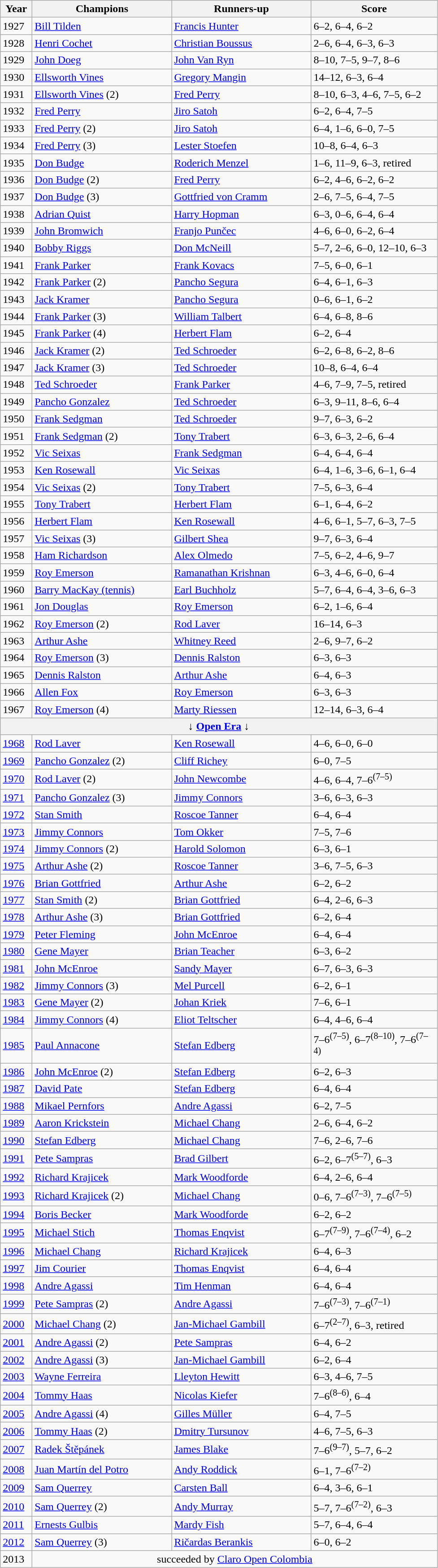<table class="wikitable">
<tr>
<th style="width:40px">Year</th>
<th style="width:200px">Champions</th>
<th style="width:200px">Runners-up</th>
<th style="width:180px" class="unsortable">Score</th>
</tr>
<tr>
<td>1927</td>
<td> <a href='#'>Bill Tilden</a></td>
<td> <a href='#'>Francis Hunter</a></td>
<td>6–2, 6–4, 6–2</td>
</tr>
<tr>
<td>1928</td>
<td> <a href='#'>Henri Cochet</a></td>
<td> <a href='#'>Christian Boussus</a></td>
<td>2–6, 6–4, 6–3, 6–3</td>
</tr>
<tr>
<td>1929</td>
<td> <a href='#'>John Doeg</a></td>
<td> <a href='#'>John Van Ryn</a></td>
<td>8–10, 7–5, 9–7, 8–6</td>
</tr>
<tr>
<td>1930</td>
<td> <a href='#'>Ellsworth Vines</a></td>
<td> <a href='#'>Gregory Mangin</a></td>
<td>14–12, 6–3, 6–4</td>
</tr>
<tr>
<td>1931</td>
<td> <a href='#'>Ellsworth Vines</a> (2)</td>
<td> <a href='#'>Fred Perry</a></td>
<td>8–10, 6–3, 4–6, 7–5, 6–2</td>
</tr>
<tr>
<td>1932</td>
<td> <a href='#'>Fred Perry</a></td>
<td> <a href='#'>Jiro Satoh</a></td>
<td>6–2, 6–4, 7–5</td>
</tr>
<tr>
<td>1933</td>
<td> <a href='#'>Fred Perry</a> (2)</td>
<td> <a href='#'>Jiro Satoh</a></td>
<td>6–4, 1–6, 6–0, 7–5</td>
</tr>
<tr>
<td>1934</td>
<td> <a href='#'>Fred Perry</a> (3)</td>
<td> <a href='#'>Lester Stoefen</a></td>
<td>10–8, 6–4, 6–3</td>
</tr>
<tr>
<td>1935</td>
<td> <a href='#'>Don Budge</a></td>
<td> <a href='#'>Roderich Menzel</a></td>
<td>1–6, 11–9, 6–3, retired</td>
</tr>
<tr>
<td>1936</td>
<td> <a href='#'>Don Budge</a> (2)</td>
<td> <a href='#'>Fred Perry</a></td>
<td>6–2, 4–6, 6–2, 6–2</td>
</tr>
<tr>
<td>1937</td>
<td> <a href='#'>Don Budge</a> (3)</td>
<td> <a href='#'>Gottfried von Cramm</a></td>
<td>2–6, 7–5, 6–4, 7–5</td>
</tr>
<tr>
<td>1938</td>
<td> <a href='#'>Adrian Quist</a></td>
<td> <a href='#'>Harry Hopman</a></td>
<td>6–3, 0–6, 6–4, 6–4</td>
</tr>
<tr>
<td>1939</td>
<td> <a href='#'>John Bromwich</a></td>
<td> <a href='#'>Franjo Punčec</a></td>
<td>4–6, 6–0, 6–2, 6–4</td>
</tr>
<tr>
<td>1940</td>
<td> <a href='#'>Bobby Riggs</a></td>
<td> <a href='#'>Don McNeill</a></td>
<td>5–7, 2–6, 6–0, 12–10, 6–3</td>
</tr>
<tr>
<td>1941</td>
<td> <a href='#'>Frank Parker</a></td>
<td> <a href='#'>Frank Kovacs</a></td>
<td>7–5, 6–0, 6–1</td>
</tr>
<tr>
<td>1942</td>
<td> <a href='#'>Frank Parker</a> (2)</td>
<td> <a href='#'>Pancho Segura</a></td>
<td>6–4, 6–1, 6–3</td>
</tr>
<tr>
<td>1943</td>
<td> <a href='#'>Jack Kramer</a></td>
<td> <a href='#'>Pancho Segura</a></td>
<td>0–6, 6–1, 6–2</td>
</tr>
<tr>
<td>1944</td>
<td> <a href='#'>Frank Parker</a> (3)</td>
<td> <a href='#'>William Talbert</a></td>
<td>6–4, 6–8, 8–6</td>
</tr>
<tr>
<td>1945</td>
<td> <a href='#'>Frank Parker</a> (4)</td>
<td> <a href='#'>Herbert Flam</a></td>
<td>6–2, 6–4</td>
</tr>
<tr>
<td>1946</td>
<td> <a href='#'>Jack Kramer</a> (2)</td>
<td> <a href='#'>Ted Schroeder</a></td>
<td>6–2, 6–8, 6–2, 8–6</td>
</tr>
<tr>
<td>1947</td>
<td> <a href='#'>Jack Kramer</a> (3)</td>
<td> <a href='#'>Ted Schroeder</a></td>
<td>10–8, 6–4, 6–4</td>
</tr>
<tr>
<td>1948</td>
<td> <a href='#'>Ted Schroeder</a></td>
<td> <a href='#'>Frank Parker</a></td>
<td>4–6, 7–9, 7–5, retired</td>
</tr>
<tr>
<td>1949</td>
<td> <a href='#'>Pancho Gonzalez</a></td>
<td> <a href='#'>Ted Schroeder</a></td>
<td>6–3, 9–11, 8–6, 6–4</td>
</tr>
<tr>
<td>1950</td>
<td> <a href='#'>Frank Sedgman</a></td>
<td> <a href='#'>Ted Schroeder</a></td>
<td>9–7, 6–3, 6–2</td>
</tr>
<tr>
<td>1951</td>
<td> <a href='#'>Frank Sedgman</a> (2)</td>
<td> <a href='#'>Tony Trabert</a></td>
<td>6–3, 6–3, 2–6, 6–4</td>
</tr>
<tr>
<td>1952</td>
<td> <a href='#'>Vic Seixas</a></td>
<td> <a href='#'>Frank Sedgman</a></td>
<td>6–4, 6–4, 6–4</td>
</tr>
<tr>
<td>1953</td>
<td> <a href='#'>Ken Rosewall</a></td>
<td> <a href='#'>Vic Seixas</a></td>
<td>6–4, 1–6, 3–6, 6–1, 6–4</td>
</tr>
<tr>
<td>1954</td>
<td> <a href='#'>Vic Seixas</a> (2)</td>
<td> <a href='#'>Tony Trabert</a></td>
<td>7–5, 6–3, 6–4</td>
</tr>
<tr>
<td>1955</td>
<td> <a href='#'>Tony Trabert</a></td>
<td> <a href='#'>Herbert Flam</a></td>
<td>6–1, 6–4, 6–2</td>
</tr>
<tr>
<td>1956</td>
<td> <a href='#'>Herbert Flam</a></td>
<td> <a href='#'>Ken Rosewall</a></td>
<td>4–6, 6–1, 5–7, 6–3, 7–5</td>
</tr>
<tr>
<td>1957</td>
<td> <a href='#'>Vic Seixas</a> (3)</td>
<td> <a href='#'>Gilbert Shea</a></td>
<td>9–7, 6–3, 6–4</td>
</tr>
<tr>
<td>1958</td>
<td> <a href='#'>Ham Richardson</a></td>
<td> <a href='#'>Alex Olmedo</a></td>
<td>7–5, 6–2, 4–6, 9–7</td>
</tr>
<tr>
<td>1959</td>
<td> <a href='#'>Roy Emerson</a></td>
<td> <a href='#'>Ramanathan Krishnan</a></td>
<td>6–3, 4–6, 6–0, 6–4</td>
</tr>
<tr>
<td>1960</td>
<td> <a href='#'>Barry MacKay (tennis)</a></td>
<td> <a href='#'>Earl Buchholz</a></td>
<td>5–7, 6–4, 6–4, 3–6, 6–3</td>
</tr>
<tr>
<td>1961</td>
<td> <a href='#'>Jon Douglas</a></td>
<td> <a href='#'>Roy Emerson</a></td>
<td>6–2, 1–6, 6–4</td>
</tr>
<tr>
<td>1962</td>
<td> <a href='#'>Roy Emerson</a> (2)</td>
<td> <a href='#'>Rod Laver</a></td>
<td>16–14, 6–3</td>
</tr>
<tr>
<td>1963</td>
<td> <a href='#'>Arthur Ashe</a></td>
<td> <a href='#'>Whitney Reed</a></td>
<td>2–6, 9–7, 6–2</td>
</tr>
<tr>
<td>1964</td>
<td> <a href='#'>Roy Emerson</a> (3)</td>
<td> <a href='#'>Dennis Ralston</a></td>
<td>6–3, 6–3</td>
</tr>
<tr>
<td>1965</td>
<td> <a href='#'>Dennis Ralston</a></td>
<td> <a href='#'>Arthur Ashe</a></td>
<td>6–4, 6–3</td>
</tr>
<tr>
<td>1966</td>
<td> <a href='#'>Allen Fox</a></td>
<td> <a href='#'>Roy Emerson</a></td>
<td>6–3, 6–3</td>
</tr>
<tr>
<td>1967</td>
<td> <a href='#'>Roy Emerson</a> (4)</td>
<td> <a href='#'>Marty Riessen</a></td>
<td>12–14, 6–3, 6–4</td>
</tr>
<tr>
<th colspan=5 align=center>↓  <a href='#'>Open Era</a>  ↓</th>
</tr>
<tr>
<td><a href='#'>1968</a></td>
<td> <a href='#'>Rod Laver</a></td>
<td> <a href='#'>Ken Rosewall</a></td>
<td>4–6, 6–0, 6–0</td>
</tr>
<tr>
<td><a href='#'>1969</a></td>
<td> <a href='#'>Pancho Gonzalez</a> (2)</td>
<td> <a href='#'>Cliff Richey</a></td>
<td>6–0, 7–5</td>
</tr>
<tr>
<td><a href='#'>1970</a></td>
<td> <a href='#'>Rod Laver</a> (2)</td>
<td> <a href='#'>John Newcombe</a></td>
<td>4–6, 6–4, 7–6<sup>(7–5)</sup></td>
</tr>
<tr>
<td><a href='#'>1971</a></td>
<td> <a href='#'>Pancho Gonzalez</a> (3)</td>
<td> <a href='#'>Jimmy Connors</a></td>
<td>3–6, 6–3, 6–3</td>
</tr>
<tr>
<td><a href='#'>1972</a></td>
<td> <a href='#'>Stan Smith</a></td>
<td> <a href='#'>Roscoe Tanner</a></td>
<td>6–4, 6–4</td>
</tr>
<tr>
<td><a href='#'>1973</a></td>
<td> <a href='#'>Jimmy Connors</a></td>
<td> <a href='#'>Tom Okker</a></td>
<td>7–5, 7–6</td>
</tr>
<tr>
<td><a href='#'>1974</a></td>
<td> <a href='#'>Jimmy Connors</a> (2)</td>
<td> <a href='#'>Harold Solomon</a></td>
<td>6–3, 6–1</td>
</tr>
<tr>
<td><a href='#'>1975</a></td>
<td> <a href='#'>Arthur Ashe</a> (2)</td>
<td> <a href='#'>Roscoe Tanner</a></td>
<td>3–6, 7–5, 6–3</td>
</tr>
<tr>
<td><a href='#'>1976</a></td>
<td> <a href='#'>Brian Gottfried</a></td>
<td> <a href='#'>Arthur Ashe</a></td>
<td>6–2, 6–2</td>
</tr>
<tr>
<td><a href='#'>1977</a></td>
<td> <a href='#'>Stan Smith</a> (2)</td>
<td> <a href='#'>Brian Gottfried</a></td>
<td>6–4, 2–6, 6–3</td>
</tr>
<tr>
<td><a href='#'>1978</a></td>
<td> <a href='#'>Arthur Ashe</a> (3)</td>
<td> <a href='#'>Brian Gottfried</a></td>
<td>6–2, 6–4</td>
</tr>
<tr>
<td><a href='#'>1979</a></td>
<td> <a href='#'>Peter Fleming</a></td>
<td> <a href='#'>John McEnroe</a></td>
<td>6–4, 6–4</td>
</tr>
<tr>
<td><a href='#'>1980</a></td>
<td> <a href='#'>Gene Mayer</a></td>
<td> <a href='#'>Brian Teacher</a></td>
<td>6–3, 6–2</td>
</tr>
<tr>
<td><a href='#'>1981</a></td>
<td> <a href='#'>John McEnroe</a></td>
<td> <a href='#'>Sandy Mayer</a></td>
<td>6–7, 6–3, 6–3</td>
</tr>
<tr>
<td><a href='#'>1982</a></td>
<td> <a href='#'>Jimmy Connors</a> (3)</td>
<td> <a href='#'>Mel Purcell</a></td>
<td>6–2, 6–1</td>
</tr>
<tr>
<td><a href='#'>1983</a></td>
<td> <a href='#'>Gene Mayer</a> (2)</td>
<td> <a href='#'>Johan Kriek</a></td>
<td>7–6, 6–1</td>
</tr>
<tr>
<td><a href='#'>1984</a></td>
<td> <a href='#'>Jimmy Connors</a> (4)</td>
<td> <a href='#'>Eliot Teltscher</a></td>
<td>6–4, 4–6, 6–4</td>
</tr>
<tr>
<td><a href='#'>1985</a></td>
<td> <a href='#'>Paul Annacone</a></td>
<td> <a href='#'>Stefan Edberg</a></td>
<td>7–6<sup>(7–5)</sup>, 6–7<sup>(8–10)</sup>, 7–6<sup>(7–4)</sup></td>
</tr>
<tr>
<td><a href='#'>1986</a></td>
<td> <a href='#'>John McEnroe</a> (2)</td>
<td> <a href='#'>Stefan Edberg</a></td>
<td>6–2, 6–3</td>
</tr>
<tr>
<td><a href='#'>1987</a></td>
<td> <a href='#'>David Pate</a></td>
<td> <a href='#'>Stefan Edberg</a></td>
<td>6–4, 6–4</td>
</tr>
<tr>
<td><a href='#'>1988</a></td>
<td> <a href='#'>Mikael Pernfors</a></td>
<td> <a href='#'>Andre Agassi</a></td>
<td>6–2, 7–5</td>
</tr>
<tr>
<td><a href='#'>1989</a></td>
<td> <a href='#'>Aaron Krickstein</a></td>
<td> <a href='#'>Michael Chang</a></td>
<td>2–6, 6–4, 6–2</td>
</tr>
<tr>
<td><a href='#'>1990</a></td>
<td> <a href='#'>Stefan Edberg</a></td>
<td> <a href='#'>Michael Chang</a></td>
<td>7–6, 2–6, 7–6</td>
</tr>
<tr>
<td><a href='#'>1991</a></td>
<td> <a href='#'>Pete Sampras</a></td>
<td> <a href='#'>Brad Gilbert</a></td>
<td>6–2, 6–7<sup>(5–7)</sup>, 6–3</td>
</tr>
<tr>
<td><a href='#'>1992</a></td>
<td> <a href='#'>Richard Krajicek</a></td>
<td> <a href='#'>Mark Woodforde</a></td>
<td>6–4, 2–6, 6–4</td>
</tr>
<tr>
<td><a href='#'>1993</a></td>
<td> <a href='#'>Richard Krajicek</a> (2)</td>
<td> <a href='#'>Michael Chang</a></td>
<td>0–6, 7–6<sup>(7–3)</sup>, 7–6<sup>(7–5)</sup></td>
</tr>
<tr>
<td><a href='#'>1994</a></td>
<td> <a href='#'>Boris Becker</a></td>
<td> <a href='#'>Mark Woodforde</a></td>
<td>6–2, 6–2</td>
</tr>
<tr>
<td><a href='#'>1995</a></td>
<td> <a href='#'>Michael Stich</a></td>
<td> <a href='#'>Thomas Enqvist</a></td>
<td>6–7<sup>(7–9)</sup>, 7–6<sup>(7–4)</sup>, 6–2</td>
</tr>
<tr>
<td><a href='#'>1996</a></td>
<td> <a href='#'>Michael Chang</a></td>
<td> <a href='#'>Richard Krajicek</a></td>
<td>6–4, 6–3</td>
</tr>
<tr>
<td><a href='#'>1997</a></td>
<td> <a href='#'>Jim Courier</a></td>
<td> <a href='#'>Thomas Enqvist</a></td>
<td>6–4, 6–4</td>
</tr>
<tr>
<td><a href='#'>1998</a></td>
<td> <a href='#'>Andre Agassi</a></td>
<td> <a href='#'>Tim Henman</a></td>
<td>6–4, 6–4</td>
</tr>
<tr>
<td><a href='#'>1999</a></td>
<td> <a href='#'>Pete Sampras</a> (2)</td>
<td> <a href='#'>Andre Agassi</a></td>
<td>7–6<sup>(7–3)</sup>, 7–6<sup>(7–1)</sup></td>
</tr>
<tr>
<td><a href='#'>2000</a></td>
<td> <a href='#'>Michael Chang</a> (2)</td>
<td> <a href='#'>Jan-Michael Gambill</a></td>
<td>6–7<sup>(2–7)</sup>, 6–3, retired</td>
</tr>
<tr>
<td><a href='#'>2001</a></td>
<td> <a href='#'>Andre Agassi</a> (2)</td>
<td> <a href='#'>Pete Sampras</a></td>
<td>6–4, 6–2</td>
</tr>
<tr>
<td><a href='#'>2002</a></td>
<td> <a href='#'>Andre Agassi</a> (3)</td>
<td> <a href='#'>Jan-Michael Gambill</a></td>
<td>6–2, 6–4</td>
</tr>
<tr>
<td><a href='#'>2003</a></td>
<td> <a href='#'>Wayne Ferreira</a></td>
<td> <a href='#'>Lleyton Hewitt</a></td>
<td>6–3, 4–6, 7–5</td>
</tr>
<tr>
<td><a href='#'>2004</a></td>
<td> <a href='#'>Tommy Haas</a></td>
<td> <a href='#'>Nicolas Kiefer</a></td>
<td>7–6<sup>(8–6)</sup>, 6–4</td>
</tr>
<tr>
<td><a href='#'>2005</a></td>
<td> <a href='#'>Andre Agassi</a> (4)</td>
<td> <a href='#'>Gilles Müller</a></td>
<td>6–4, 7–5</td>
</tr>
<tr>
<td><a href='#'>2006</a></td>
<td> <a href='#'>Tommy Haas</a> (2)</td>
<td> <a href='#'>Dmitry Tursunov</a></td>
<td>4–6, 7–5, 6–3</td>
</tr>
<tr>
<td><a href='#'>2007</a></td>
<td> <a href='#'>Radek Štěpánek</a></td>
<td> <a href='#'>James Blake</a></td>
<td>7–6<sup>(9–7)</sup>, 5–7, 6–2</td>
</tr>
<tr>
<td><a href='#'>2008</a></td>
<td> <a href='#'>Juan Martín del Potro</a></td>
<td> <a href='#'>Andy Roddick</a></td>
<td>6–1, 7–6<sup>(7–2)</sup></td>
</tr>
<tr>
<td><a href='#'>2009</a></td>
<td> <a href='#'>Sam Querrey</a></td>
<td> <a href='#'>Carsten Ball</a></td>
<td>6–4, 3–6, 6–1</td>
</tr>
<tr>
<td><a href='#'>2010</a></td>
<td> <a href='#'>Sam Querrey</a> (2)</td>
<td> <a href='#'>Andy Murray</a></td>
<td>5–7, 7–6<sup>(7–2)</sup>, 6–3</td>
</tr>
<tr>
<td><a href='#'>2011</a></td>
<td> <a href='#'>Ernests Gulbis</a></td>
<td> <a href='#'>Mardy Fish</a></td>
<td>5–7, 6–4, 6–4</td>
</tr>
<tr>
<td><a href='#'>2012</a></td>
<td> <a href='#'>Sam Querrey</a> (3)</td>
<td> <a href='#'>Ričardas Berankis</a></td>
<td>6–0, 6–2</td>
</tr>
<tr>
<td>2013</td>
<td colspan="3" align="center">succeeded by <a href='#'>Claro Open Colombia</a></td>
</tr>
</table>
